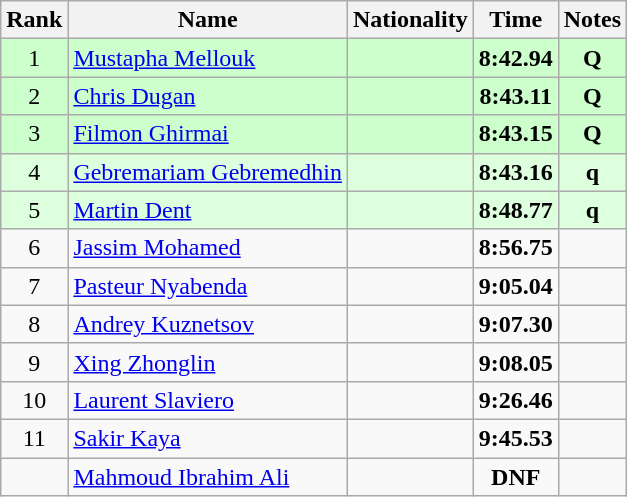<table class="wikitable sortable" style="text-align:center">
<tr>
<th>Rank</th>
<th>Name</th>
<th>Nationality</th>
<th>Time</th>
<th>Notes</th>
</tr>
<tr bgcolor=ccffcc>
<td>1</td>
<td align=left><a href='#'>Mustapha Mellouk</a></td>
<td align=left></td>
<td><strong>8:42.94</strong></td>
<td><strong>Q</strong></td>
</tr>
<tr bgcolor=ccffcc>
<td>2</td>
<td align=left><a href='#'>Chris Dugan</a></td>
<td align=left></td>
<td><strong>8:43.11</strong></td>
<td><strong>Q</strong></td>
</tr>
<tr bgcolor=ccffcc>
<td>3</td>
<td align=left><a href='#'>Filmon Ghirmai</a></td>
<td align=left></td>
<td><strong>8:43.15</strong></td>
<td><strong>Q</strong></td>
</tr>
<tr bgcolor=ddffdd>
<td>4</td>
<td align=left><a href='#'>Gebremariam Gebremedhin</a></td>
<td align=left></td>
<td><strong>8:43.16</strong></td>
<td><strong>q</strong></td>
</tr>
<tr bgcolor=ddffdd>
<td>5</td>
<td align=left><a href='#'>Martin Dent</a></td>
<td align=left></td>
<td><strong>8:48.77</strong></td>
<td><strong>q</strong></td>
</tr>
<tr>
<td>6</td>
<td align=left><a href='#'>Jassim Mohamed</a></td>
<td align=left></td>
<td><strong>8:56.75</strong></td>
<td></td>
</tr>
<tr>
<td>7</td>
<td align=left><a href='#'>Pasteur Nyabenda</a></td>
<td align=left></td>
<td><strong>9:05.04</strong></td>
<td></td>
</tr>
<tr>
<td>8</td>
<td align=left><a href='#'>Andrey Kuznetsov</a></td>
<td align=left></td>
<td><strong>9:07.30</strong></td>
<td></td>
</tr>
<tr>
<td>9</td>
<td align=left><a href='#'>Xing Zhonglin</a></td>
<td align=left></td>
<td><strong>9:08.05</strong></td>
<td></td>
</tr>
<tr>
<td>10</td>
<td align=left><a href='#'>Laurent Slaviero</a></td>
<td align=left></td>
<td><strong>9:26.46</strong></td>
<td></td>
</tr>
<tr>
<td>11</td>
<td align=left><a href='#'>Sakir Kaya</a></td>
<td align=left></td>
<td><strong>9:45.53</strong></td>
<td></td>
</tr>
<tr>
<td></td>
<td align=left><a href='#'>Mahmoud Ibrahim Ali</a></td>
<td align=left></td>
<td><strong>DNF</strong></td>
<td></td>
</tr>
</table>
